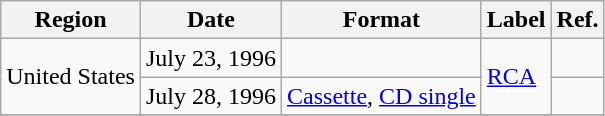<table class="wikitable">
<tr>
<th>Region</th>
<th>Date</th>
<th>Format</th>
<th>Label</th>
<th>Ref.</th>
</tr>
<tr>
<td rowspan="2">United States</td>
<td>July 23, 1996</td>
<td></td>
<td rowspan="2"><a href='#'>RCA</a></td>
<td></td>
</tr>
<tr>
<td rowspan="1">July 28, 1996</td>
<td><a href='#'>Cassette</a>, <a href='#'>CD single</a></td>
<td></td>
</tr>
<tr>
</tr>
</table>
